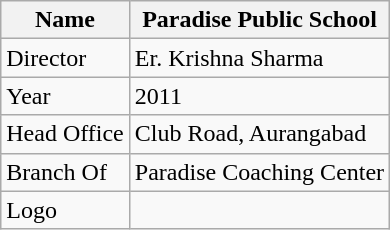<table class="wikitable">
<tr>
<th>Name</th>
<th>Paradise Public School</th>
</tr>
<tr>
<td>Director</td>
<td>Er. Krishna Sharma</td>
</tr>
<tr>
<td>Year</td>
<td>2011</td>
</tr>
<tr>
<td>Head Office</td>
<td>Club Road, Aurangabad</td>
</tr>
<tr>
<td>Branch Of</td>
<td>Paradise Coaching Center</td>
</tr>
<tr>
<td>Logo</td>
<td><br></td>
</tr>
</table>
